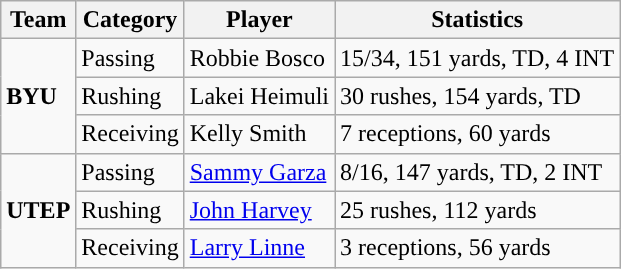<table class="wikitable" style="float: left;">
<tr>
<th>Team</th>
<th>Category</th>
<th>Player</th>
<th>Statistics</th>
</tr>
<tr>
<td rowspan=3><strong>BYU</strong></td>
<td>Passing</td>
<td>Robbie Bosco</td>
<td>15/34, 151 yards, TD, 4 INT</td>
</tr>
<tr>
<td>Rushing</td>
<td>Lakei Heimuli</td>
<td>30 rushes, 154 yards, TD</td>
</tr>
<tr>
<td>Receiving</td>
<td>Kelly Smith</td>
<td>7 receptions, 60 yards</td>
</tr>
<tr>
<td rowspan=3><strong>UTEP</strong></td>
<td>Passing</td>
<td><a href='#'>Sammy Garza</a></td>
<td>8/16, 147 yards, TD, 2 INT</td>
</tr>
<tr>
<td>Rushing</td>
<td><a href='#'>John Harvey</a></td>
<td>25 rushes, 112 yards</td>
</tr>
<tr>
<td>Receiving</td>
<td><a href='#'>Larry Linne</a></td>
<td>3 receptions, 56 yards</td>
</tr>
</table>
